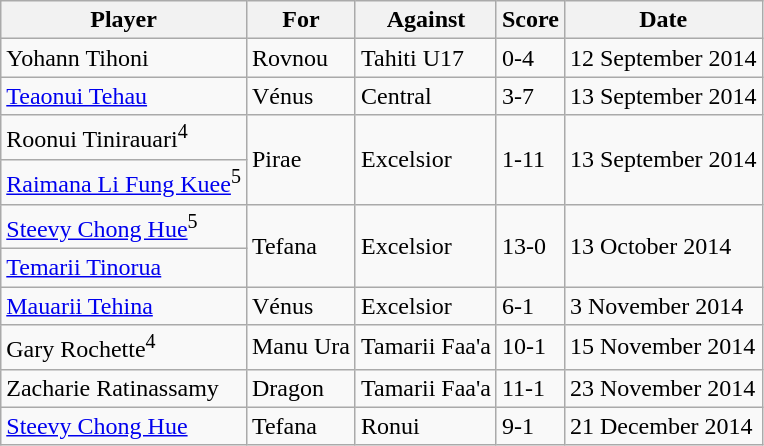<table class="wikitable">
<tr>
<th>Player</th>
<th>For</th>
<th>Against</th>
<th>Score</th>
<th>Date</th>
</tr>
<tr>
<td> Yohann Tihoni</td>
<td>Rovnou</td>
<td>Tahiti U17</td>
<td>0-4</td>
<td>12 September 2014</td>
</tr>
<tr>
<td> <a href='#'>Teaonui Tehau</a></td>
<td>Vénus</td>
<td>Central</td>
<td>3-7</td>
<td>13 September 2014</td>
</tr>
<tr>
<td> Roonui Tinirauari<sup>4</sup></td>
<td rowspan=2>Pirae</td>
<td rowspan=2>Excelsior</td>
<td rowspan=2>1-11</td>
<td rowspan=2>13 September 2014</td>
</tr>
<tr>
<td> <a href='#'>Raimana Li Fung Kuee</a><sup>5</sup></td>
</tr>
<tr>
<td> <a href='#'>Steevy Chong Hue</a><sup>5</sup></td>
<td rowspan=2>Tefana</td>
<td rowspan=2>Excelsior</td>
<td rowspan=2>13-0</td>
<td rowspan=2>13 October 2014</td>
</tr>
<tr>
<td> <a href='#'>Temarii Tinorua</a></td>
</tr>
<tr>
<td> <a href='#'>Mauarii Tehina</a></td>
<td>Vénus</td>
<td>Excelsior</td>
<td>6-1</td>
<td>3 November 2014</td>
</tr>
<tr>
<td> Gary Rochette<sup>4</sup></td>
<td>Manu Ura</td>
<td>Tamarii Faa'a</td>
<td>10-1</td>
<td>15 November 2014</td>
</tr>
<tr>
<td> Zacharie Ratinassamy</td>
<td>Dragon</td>
<td>Tamarii Faa'a</td>
<td>11-1</td>
<td>23 November 2014</td>
</tr>
<tr>
<td> <a href='#'>Steevy Chong Hue</a></td>
<td>Tefana</td>
<td>Ronui</td>
<td>9-1</td>
<td>21 December 2014</td>
</tr>
</table>
